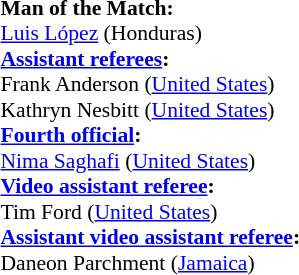<table width=50% style="font-size:90%">
<tr>
<td><br><strong>Man of the Match:</strong>
<br><a href='#'>Luis López</a> (Honduras)<br><strong><a href='#'>Assistant referees</a>:</strong>
<br>Frank Anderson (<a href='#'>United States</a>)
<br>Kathryn Nesbitt (<a href='#'>United States</a>)
<br><strong><a href='#'>Fourth official</a>:</strong>
<br><a href='#'>Nima Saghafi</a> (<a href='#'>United States</a>)
<br><strong><a href='#'>Video assistant referee</a>:</strong>
<br>Tim Ford (<a href='#'>United States</a>)
<br><strong><a href='#'>Assistant video assistant referee</a>:</strong>
<br>Daneon Parchment (<a href='#'>Jamaica</a>)</td>
</tr>
</table>
